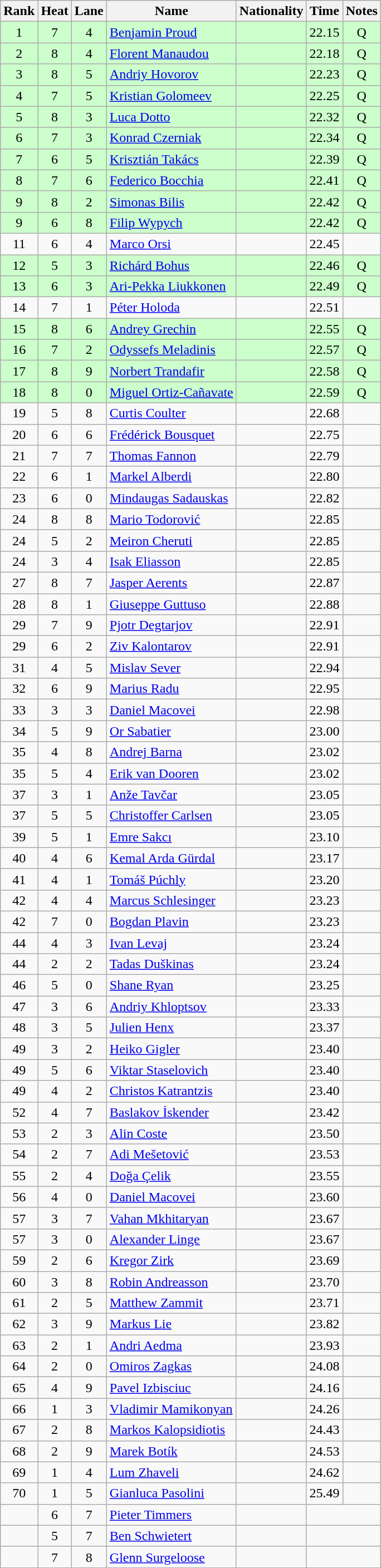<table class="wikitable sortable" style="text-align:center">
<tr>
<th>Rank</th>
<th>Heat</th>
<th>Lane</th>
<th>Name</th>
<th>Nationality</th>
<th>Time</th>
<th>Notes</th>
</tr>
<tr bgcolor=ccffcc>
<td>1</td>
<td>7</td>
<td>4</td>
<td align=left><a href='#'>Benjamin Proud</a></td>
<td align=left></td>
<td>22.15</td>
<td>Q</td>
</tr>
<tr bgcolor=ccffcc>
<td>2</td>
<td>8</td>
<td>4</td>
<td align=left><a href='#'>Florent Manaudou</a></td>
<td align=left></td>
<td>22.18</td>
<td>Q</td>
</tr>
<tr bgcolor=ccffcc>
<td>3</td>
<td>8</td>
<td>5</td>
<td align=left><a href='#'>Andriy Hovorov</a></td>
<td align=left></td>
<td>22.23</td>
<td>Q</td>
</tr>
<tr bgcolor=ccffcc>
<td>4</td>
<td>7</td>
<td>5</td>
<td align=left><a href='#'>Kristian Golomeev</a></td>
<td align=left></td>
<td>22.25</td>
<td>Q</td>
</tr>
<tr bgcolor=ccffcc>
<td>5</td>
<td>8</td>
<td>3</td>
<td align=left><a href='#'>Luca Dotto</a></td>
<td align=left></td>
<td>22.32</td>
<td>Q</td>
</tr>
<tr bgcolor=ccffcc>
<td>6</td>
<td>7</td>
<td>3</td>
<td align=left><a href='#'>Konrad Czerniak</a></td>
<td align=left></td>
<td>22.34</td>
<td>Q</td>
</tr>
<tr bgcolor=ccffcc>
<td>7</td>
<td>6</td>
<td>5</td>
<td align=left><a href='#'>Krisztián Takács</a></td>
<td align=left></td>
<td>22.39</td>
<td>Q</td>
</tr>
<tr bgcolor=ccffcc>
<td>8</td>
<td>7</td>
<td>6</td>
<td align=left><a href='#'>Federico Bocchia</a></td>
<td align=left></td>
<td>22.41</td>
<td>Q</td>
</tr>
<tr bgcolor=ccffcc>
<td>9</td>
<td>8</td>
<td>2</td>
<td align=left><a href='#'>Simonas Bilis</a></td>
<td align=left></td>
<td>22.42</td>
<td>Q</td>
</tr>
<tr bgcolor=ccffcc>
<td>9</td>
<td>6</td>
<td>8</td>
<td align=left><a href='#'>Filip Wypych</a></td>
<td align=left></td>
<td>22.42</td>
<td>Q</td>
</tr>
<tr>
<td>11</td>
<td>6</td>
<td>4</td>
<td align=left><a href='#'>Marco Orsi</a></td>
<td align=left></td>
<td>22.45</td>
<td></td>
</tr>
<tr bgcolor=ccffcc>
<td>12</td>
<td>5</td>
<td>3</td>
<td align=left><a href='#'>Richárd Bohus</a></td>
<td align=left></td>
<td>22.46</td>
<td>Q</td>
</tr>
<tr bgcolor=ccffcc>
<td>13</td>
<td>6</td>
<td>3</td>
<td align=left><a href='#'>Ari-Pekka Liukkonen</a></td>
<td align=left></td>
<td>22.49</td>
<td>Q</td>
</tr>
<tr>
<td>14</td>
<td>7</td>
<td>1</td>
<td align=left><a href='#'>Péter Holoda</a></td>
<td align=left></td>
<td>22.51</td>
<td></td>
</tr>
<tr bgcolor=ccffcc>
<td>15</td>
<td>8</td>
<td>6</td>
<td align=left><a href='#'>Andrey Grechin</a></td>
<td align=left></td>
<td>22.55</td>
<td>Q</td>
</tr>
<tr bgcolor=ccffcc>
<td>16</td>
<td>7</td>
<td>2</td>
<td align=left><a href='#'>Odyssefs Meladinis</a></td>
<td align=left></td>
<td>22.57</td>
<td>Q</td>
</tr>
<tr bgcolor=ccffcc>
<td>17</td>
<td>8</td>
<td>9</td>
<td align=left><a href='#'>Norbert Trandafir</a></td>
<td align=left></td>
<td>22.58</td>
<td>Q</td>
</tr>
<tr bgcolor=ccffcc>
<td>18</td>
<td>8</td>
<td>0</td>
<td align=left><a href='#'>Miguel Ortiz-Cañavate</a></td>
<td align=left></td>
<td>22.59</td>
<td>Q</td>
</tr>
<tr>
<td>19</td>
<td>5</td>
<td>8</td>
<td align=left><a href='#'>Curtis Coulter</a></td>
<td align=left></td>
<td>22.68</td>
<td></td>
</tr>
<tr>
<td>20</td>
<td>6</td>
<td>6</td>
<td align=left><a href='#'>Frédérick Bousquet</a></td>
<td align=left></td>
<td>22.75</td>
<td></td>
</tr>
<tr>
<td>21</td>
<td>7</td>
<td>7</td>
<td align=left><a href='#'>Thomas Fannon</a></td>
<td align=left></td>
<td>22.79</td>
<td></td>
</tr>
<tr>
<td>22</td>
<td>6</td>
<td>1</td>
<td align=left><a href='#'>Markel Alberdi</a></td>
<td align=left></td>
<td>22.80</td>
<td></td>
</tr>
<tr>
<td>23</td>
<td>6</td>
<td>0</td>
<td align=left><a href='#'>Mindaugas Sadauskas</a></td>
<td align=left></td>
<td>22.82</td>
<td></td>
</tr>
<tr>
<td>24</td>
<td>8</td>
<td>8</td>
<td align=left><a href='#'>Mario Todorović</a></td>
<td align=left></td>
<td>22.85</td>
<td></td>
</tr>
<tr>
<td>24</td>
<td>5</td>
<td>2</td>
<td align=left><a href='#'>Meiron Cheruti</a></td>
<td align=left></td>
<td>22.85</td>
<td></td>
</tr>
<tr>
<td>24</td>
<td>3</td>
<td>4</td>
<td align=left><a href='#'>Isak Eliasson</a></td>
<td align=left></td>
<td>22.85</td>
<td></td>
</tr>
<tr>
<td>27</td>
<td>8</td>
<td>7</td>
<td align=left><a href='#'>Jasper Aerents</a></td>
<td align=left></td>
<td>22.87</td>
<td></td>
</tr>
<tr>
<td>28</td>
<td>8</td>
<td>1</td>
<td align=left><a href='#'>Giuseppe Guttuso</a></td>
<td align=left></td>
<td>22.88</td>
<td></td>
</tr>
<tr>
<td>29</td>
<td>7</td>
<td>9</td>
<td align=left><a href='#'>Pjotr Degtarjov</a></td>
<td align=left></td>
<td>22.91</td>
<td></td>
</tr>
<tr>
<td>29</td>
<td>6</td>
<td>2</td>
<td align=left><a href='#'>Ziv Kalontarov</a></td>
<td align=left></td>
<td>22.91</td>
<td></td>
</tr>
<tr>
<td>31</td>
<td>4</td>
<td>5</td>
<td align=left><a href='#'>Mislav Sever</a></td>
<td align=left></td>
<td>22.94</td>
<td></td>
</tr>
<tr>
<td>32</td>
<td>6</td>
<td>9</td>
<td align=left><a href='#'>Marius Radu</a></td>
<td align=left></td>
<td>22.95</td>
<td></td>
</tr>
<tr>
<td>33</td>
<td>3</td>
<td>3</td>
<td align=left><a href='#'>Daniel Macovei</a></td>
<td align=left></td>
<td>22.98</td>
<td></td>
</tr>
<tr>
<td>34</td>
<td>5</td>
<td>9</td>
<td align=left><a href='#'>Or Sabatier</a></td>
<td align=left></td>
<td>23.00</td>
<td></td>
</tr>
<tr>
<td>35</td>
<td>4</td>
<td>8</td>
<td align=left><a href='#'>Andrej Barna</a></td>
<td align=left></td>
<td>23.02</td>
<td></td>
</tr>
<tr>
<td>35</td>
<td>5</td>
<td>4</td>
<td align=left><a href='#'>Erik van Dooren</a></td>
<td align=left></td>
<td>23.02</td>
<td></td>
</tr>
<tr>
<td>37</td>
<td>3</td>
<td>1</td>
<td align=left><a href='#'>Anže Tavčar</a></td>
<td align=left></td>
<td>23.05</td>
<td></td>
</tr>
<tr>
<td>37</td>
<td>5</td>
<td>5</td>
<td align=left><a href='#'>Christoffer Carlsen</a></td>
<td align=left></td>
<td>23.05</td>
<td></td>
</tr>
<tr>
<td>39</td>
<td>5</td>
<td>1</td>
<td align=left><a href='#'>Emre Sakcı</a></td>
<td align=left></td>
<td>23.10</td>
<td></td>
</tr>
<tr>
<td>40</td>
<td>4</td>
<td>6</td>
<td align=left><a href='#'>Kemal Arda Gürdal</a></td>
<td align=left></td>
<td>23.17</td>
<td></td>
</tr>
<tr>
<td>41</td>
<td>4</td>
<td>1</td>
<td align=left><a href='#'>Tomáš Púchly</a></td>
<td align=left></td>
<td>23.20</td>
<td></td>
</tr>
<tr>
<td>42</td>
<td>4</td>
<td>4</td>
<td align=left><a href='#'>Marcus Schlesinger</a></td>
<td align=left></td>
<td>23.23</td>
<td></td>
</tr>
<tr>
<td>42</td>
<td>7</td>
<td>0</td>
<td align=left><a href='#'>Bogdan Plavin</a></td>
<td align=left></td>
<td>23.23</td>
<td></td>
</tr>
<tr>
<td>44</td>
<td>4</td>
<td>3</td>
<td align=left><a href='#'>Ivan Levaj</a></td>
<td align=left></td>
<td>23.24</td>
<td></td>
</tr>
<tr>
<td>44</td>
<td>2</td>
<td>2</td>
<td align=left><a href='#'>Tadas Duškinas</a></td>
<td align=left></td>
<td>23.24</td>
<td></td>
</tr>
<tr>
<td>46</td>
<td>5</td>
<td>0</td>
<td align=left><a href='#'>Shane Ryan</a></td>
<td align=left></td>
<td>23.25</td>
<td></td>
</tr>
<tr>
<td>47</td>
<td>3</td>
<td>6</td>
<td align=left><a href='#'>Andriy Khloptsov</a></td>
<td align=left></td>
<td>23.33</td>
<td></td>
</tr>
<tr>
<td>48</td>
<td>3</td>
<td>5</td>
<td align=left><a href='#'>Julien Henx</a></td>
<td align=left></td>
<td>23.37</td>
<td></td>
</tr>
<tr>
<td>49</td>
<td>3</td>
<td>2</td>
<td align=left><a href='#'>Heiko Gigler</a></td>
<td align=left></td>
<td>23.40</td>
<td></td>
</tr>
<tr>
<td>49</td>
<td>5</td>
<td>6</td>
<td align=left><a href='#'>Viktar Staselovich</a></td>
<td align=left></td>
<td>23.40</td>
<td></td>
</tr>
<tr>
<td>49</td>
<td>4</td>
<td>2</td>
<td align=left><a href='#'>Christos Katrantzis</a></td>
<td align=left></td>
<td>23.40</td>
<td></td>
</tr>
<tr>
<td>52</td>
<td>4</td>
<td>7</td>
<td align=left><a href='#'>Baslakov İskender</a></td>
<td align=left></td>
<td>23.42</td>
<td></td>
</tr>
<tr>
<td>53</td>
<td>2</td>
<td>3</td>
<td align=left><a href='#'>Alin Coste</a></td>
<td align=left></td>
<td>23.50</td>
<td></td>
</tr>
<tr>
<td>54</td>
<td>2</td>
<td>7</td>
<td align=left><a href='#'>Adi Mešetović</a></td>
<td align=left></td>
<td>23.53</td>
<td></td>
</tr>
<tr>
<td>55</td>
<td>2</td>
<td>4</td>
<td align=left><a href='#'>Doğa Çelik</a></td>
<td align=left></td>
<td>23.55</td>
<td></td>
</tr>
<tr>
<td>56</td>
<td>4</td>
<td>0</td>
<td align=left><a href='#'>Daniel Macovei</a></td>
<td align=left></td>
<td>23.60</td>
<td></td>
</tr>
<tr>
<td>57</td>
<td>3</td>
<td>7</td>
<td align=left><a href='#'>Vahan Mkhitaryan</a></td>
<td align=left></td>
<td>23.67</td>
<td></td>
</tr>
<tr>
<td>57</td>
<td>3</td>
<td>0</td>
<td align=left><a href='#'>Alexander Linge</a></td>
<td align=left></td>
<td>23.67</td>
<td></td>
</tr>
<tr>
<td>59</td>
<td>2</td>
<td>6</td>
<td align=left><a href='#'>Kregor Zirk</a></td>
<td align=left></td>
<td>23.69</td>
<td></td>
</tr>
<tr>
<td>60</td>
<td>3</td>
<td>8</td>
<td align=left><a href='#'>Robin Andreasson</a></td>
<td align=left></td>
<td>23.70</td>
<td></td>
</tr>
<tr>
<td>61</td>
<td>2</td>
<td>5</td>
<td align=left><a href='#'>Matthew Zammit</a></td>
<td align=left></td>
<td>23.71</td>
<td></td>
</tr>
<tr>
<td>62</td>
<td>3</td>
<td>9</td>
<td align=left><a href='#'>Markus Lie</a></td>
<td align=left></td>
<td>23.82</td>
<td></td>
</tr>
<tr>
<td>63</td>
<td>2</td>
<td>1</td>
<td align=left><a href='#'>Andri Aedma</a></td>
<td align=left></td>
<td>23.93</td>
<td></td>
</tr>
<tr>
<td>64</td>
<td>2</td>
<td>0</td>
<td align=left><a href='#'>Omiros Zagkas</a></td>
<td align=left></td>
<td>24.08</td>
<td></td>
</tr>
<tr>
<td>65</td>
<td>4</td>
<td>9</td>
<td align=left><a href='#'>Pavel Izbisciuc</a></td>
<td align=left></td>
<td>24.16</td>
<td></td>
</tr>
<tr>
<td>66</td>
<td>1</td>
<td>3</td>
<td align=left><a href='#'>Vladimir Mamikonyan</a></td>
<td align=left></td>
<td>24.26</td>
<td></td>
</tr>
<tr>
<td>67</td>
<td>2</td>
<td>8</td>
<td align=left><a href='#'>Markos Kalopsidiotis</a></td>
<td align=left></td>
<td>24.43</td>
<td></td>
</tr>
<tr>
<td>68</td>
<td>2</td>
<td>9</td>
<td align=left><a href='#'>Marek Botík</a></td>
<td align=left></td>
<td>24.53</td>
<td></td>
</tr>
<tr>
<td>69</td>
<td>1</td>
<td>4</td>
<td align=left><a href='#'>Lum Zhaveli</a></td>
<td align=left></td>
<td>24.62</td>
<td></td>
</tr>
<tr>
<td>70</td>
<td>1</td>
<td>5</td>
<td align=left><a href='#'>Gianluca Pasolini</a></td>
<td align=left></td>
<td>25.49</td>
<td></td>
</tr>
<tr>
<td></td>
<td>6</td>
<td>7</td>
<td align=left><a href='#'>Pieter Timmers</a></td>
<td align=left></td>
<td colspan=2></td>
</tr>
<tr>
<td></td>
<td>5</td>
<td>7</td>
<td align=left><a href='#'>Ben Schwietert</a></td>
<td align=left></td>
<td colspan=2></td>
</tr>
<tr>
<td></td>
<td>7</td>
<td>8</td>
<td align=left><a href='#'>Glenn Surgeloose</a></td>
<td align=left></td>
<td colspan=2></td>
</tr>
</table>
